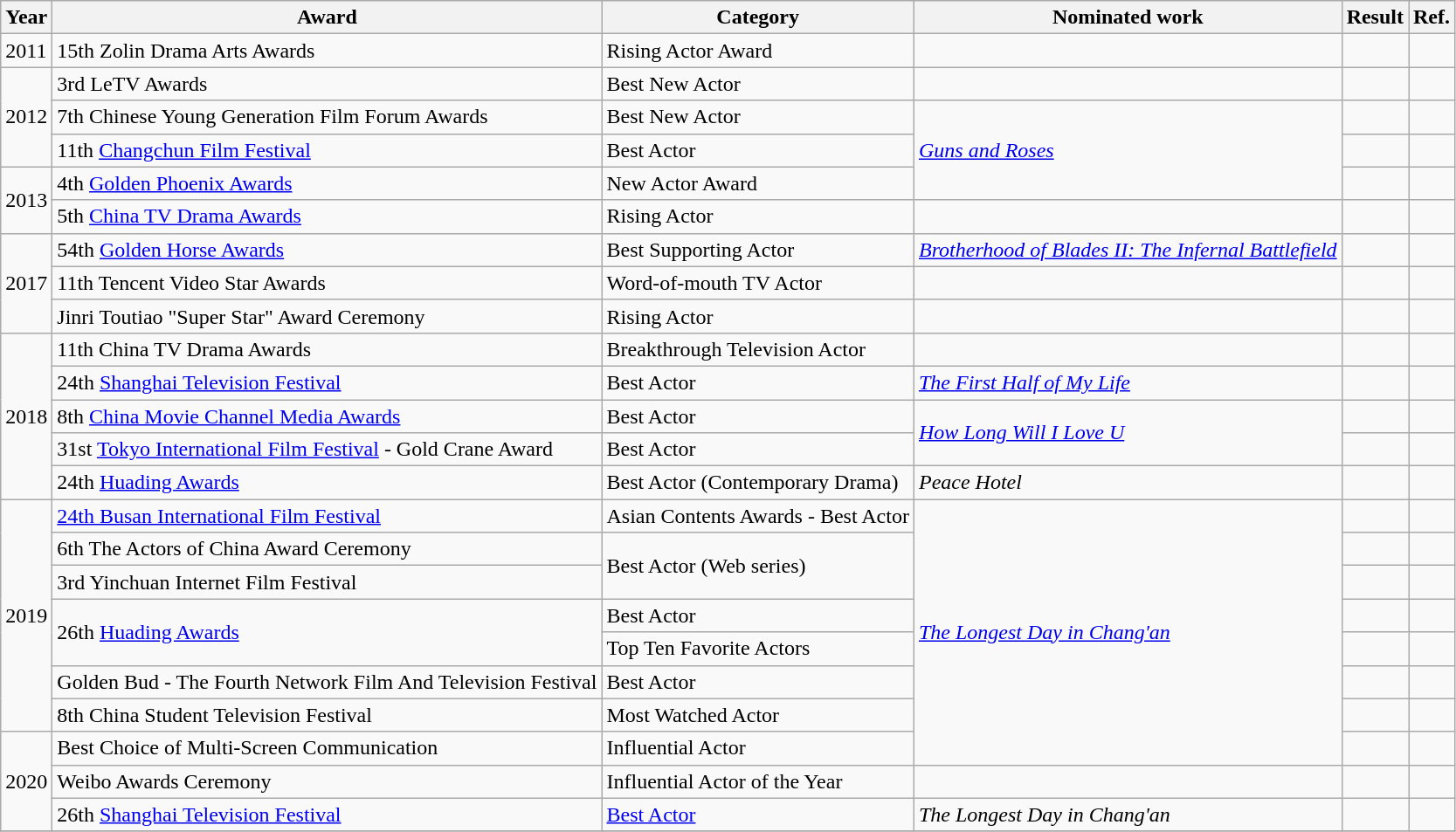<table class="wikitable">
<tr>
<th>Year</th>
<th>Award</th>
<th>Category</th>
<th>Nominated work</th>
<th>Result</th>
<th>Ref.</th>
</tr>
<tr>
<td>2011</td>
<td>15th Zolin Drama Arts Awards</td>
<td>Rising Actor Award</td>
<td></td>
<td></td>
<td></td>
</tr>
<tr>
<td rowspan=3>2012</td>
<td>3rd LeTV Awards</td>
<td>Best New Actor</td>
<td></td>
<td></td>
<td></td>
</tr>
<tr>
<td>7th Chinese Young Generation Film Forum Awards</td>
<td>Best New Actor</td>
<td rowspan=3><em><a href='#'>Guns and Roses</a></em></td>
<td></td>
<td></td>
</tr>
<tr>
<td>11th <a href='#'>Changchun Film Festival</a></td>
<td>Best Actor</td>
<td></td>
<td></td>
</tr>
<tr>
<td rowspan=2>2013</td>
<td>4th <a href='#'>Golden Phoenix Awards</a></td>
<td>New Actor Award</td>
<td></td>
<td></td>
</tr>
<tr>
<td>5th <a href='#'>China TV Drama Awards</a></td>
<td>Rising Actor</td>
<td></td>
<td></td>
<td></td>
</tr>
<tr>
<td rowspan=3>2017</td>
<td>54th <a href='#'>Golden Horse Awards</a></td>
<td>Best Supporting Actor</td>
<td><em><a href='#'>Brotherhood of Blades II: The Infernal Battlefield</a></em></td>
<td></td>
<td></td>
</tr>
<tr>
<td>11th Tencent Video Star Awards</td>
<td>Word-of-mouth TV Actor</td>
<td></td>
<td></td>
<td></td>
</tr>
<tr>
<td>Jinri Toutiao "Super Star" Award Ceremony</td>
<td>Rising Actor</td>
<td></td>
<td></td>
<td></td>
</tr>
<tr>
<td rowspan=5>2018</td>
<td>11th China TV Drama Awards</td>
<td>Breakthrough Television Actor</td>
<td></td>
<td></td>
<td></td>
</tr>
<tr>
<td>24th <a href='#'>Shanghai Television Festival</a></td>
<td>Best Actor</td>
<td><em><a href='#'>The First Half of My Life</a></em></td>
<td></td>
<td></td>
</tr>
<tr>
<td>8th <a href='#'>China Movie Channel Media Awards</a></td>
<td>Best Actor</td>
<td rowspan=2><em><a href='#'>How Long Will I Love U</a></em></td>
<td></td>
<td></td>
</tr>
<tr>
<td>31st <a href='#'>Tokyo International Film Festival</a> - Gold Crane Award</td>
<td>Best Actor</td>
<td></td>
<td></td>
</tr>
<tr>
<td>24th <a href='#'>Huading Awards</a></td>
<td>Best Actor (Contemporary Drama)</td>
<td><em>Peace Hotel</em></td>
<td></td>
<td></td>
</tr>
<tr>
<td rowspan=7>2019</td>
<td><a href='#'>24th Busan International Film Festival</a></td>
<td>Asian Contents Awards - Best Actor</td>
<td rowspan=8><em><a href='#'>The Longest Day in Chang'an</a></em></td>
<td></td>
<td></td>
</tr>
<tr>
<td>6th The Actors of China Award Ceremony</td>
<td rowspan=2>Best Actor (Web series)</td>
<td></td>
<td></td>
</tr>
<tr>
<td>3rd Yinchuan Internet Film Festival</td>
<td></td>
<td></td>
</tr>
<tr>
<td rowspan=2>26th <a href='#'>Huading Awards</a></td>
<td>Best Actor</td>
<td></td>
<td></td>
</tr>
<tr>
<td>Top Ten Favorite Actors</td>
<td></td>
<td></td>
</tr>
<tr>
<td>Golden Bud - The Fourth Network Film And Television Festival</td>
<td>Best Actor</td>
<td></td>
<td></td>
</tr>
<tr>
<td>8th China Student Television Festival</td>
<td>Most Watched Actor</td>
<td></td>
<td></td>
</tr>
<tr>
<td rowspan=3>2020</td>
<td>Best Choice of Multi-Screen Communication</td>
<td>Influential Actor</td>
<td></td>
<td></td>
</tr>
<tr>
<td>Weibo Awards Ceremony</td>
<td>Influential Actor of the Year</td>
<td></td>
<td></td>
<td></td>
</tr>
<tr>
<td>26th <a href='#'>Shanghai Television Festival</a></td>
<td><a href='#'>Best Actor</a></td>
<td><em>The Longest Day in Chang'an</em></td>
<td></td>
<td></td>
</tr>
<tr>
</tr>
</table>
